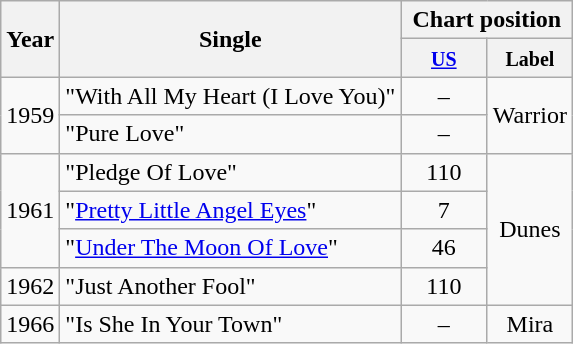<table class="wikitable">
<tr>
<th rowspan="2">Year</th>
<th rowspan="2">Single</th>
<th colspan="2">Chart position</th>
</tr>
<tr>
<th width="50"><small><a href='#'>US</a></small></th>
<th width="50"><small>Label</small></th>
</tr>
<tr>
<td rowspan="2">1959</td>
<td>"With All My Heart (I Love You)"</td>
<td align=center>–</td>
<td rowspan=2 align=center>Warrior</td>
</tr>
<tr>
<td>"Pure Love"</td>
<td align=center>–</td>
</tr>
<tr>
<td rowspan="3">1961</td>
<td>"Pledge Of Love"</td>
<td align=center>110</td>
<td rowspan=4 align=center>Dunes</td>
</tr>
<tr>
<td>"<a href='#'>Pretty Little Angel Eyes</a>"</td>
<td align=center>7</td>
</tr>
<tr>
<td>"<a href='#'>Under The Moon Of Love</a>"</td>
<td align=center>46</td>
</tr>
<tr>
<td>1962</td>
<td>"Just Another Fool"</td>
<td align=center>110</td>
</tr>
<tr>
<td align=center>1966</td>
<td>"Is She In Your Town"</td>
<td align=center>–</td>
<td align=center>Mira</td>
</tr>
</table>
